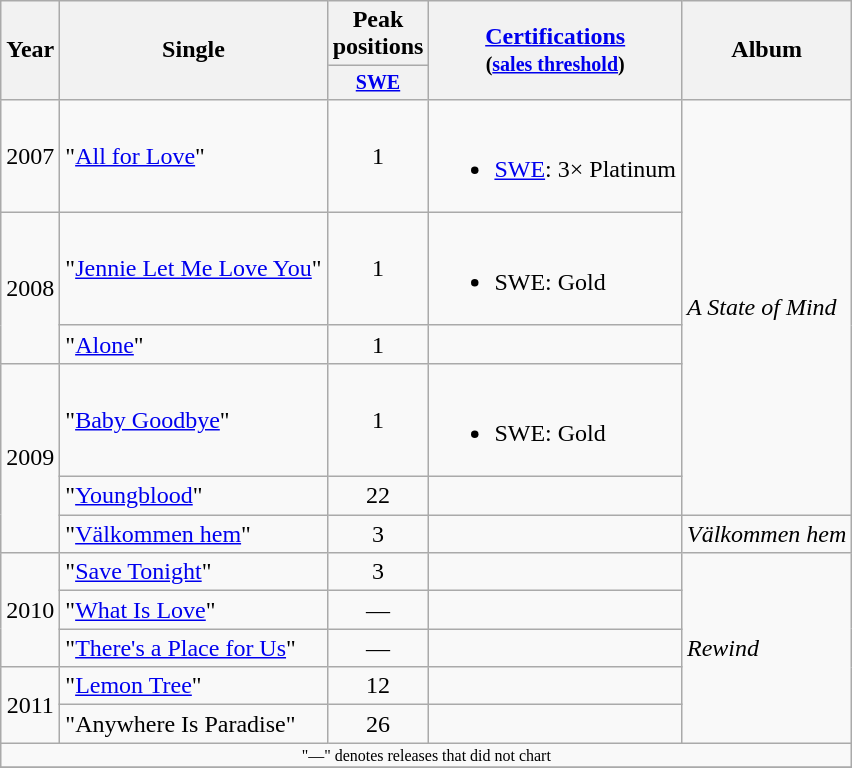<table class="wikitable" style="text-align:center;">
<tr>
<th rowspan="2">Year</th>
<th rowspan="2">Single</th>
<th colspan="1">Peak positions</th>
<th rowspan="2"><a href='#'>Certifications</a><br><small>(<a href='#'>sales threshold</a>)</small></th>
<th rowspan="2">Album</th>
</tr>
<tr style="font-size:smaller;">
<th width="45"><a href='#'>SWE</a><br></th>
</tr>
<tr>
<td>2007</td>
<td align="left">"<a href='#'>All for Love</a>"</td>
<td>1</td>
<td align="left"><br><ul><li><a href='#'>SWE</a>: 3× Platinum</li></ul></td>
<td align="left" rowspan="5"><em>A State of Mind</em></td>
</tr>
<tr>
<td rowspan="2">2008</td>
<td align="left">"<a href='#'>Jennie Let Me Love You</a>"</td>
<td>1</td>
<td align="left"><br><ul><li>SWE: Gold</li></ul></td>
</tr>
<tr>
<td align="left">"<a href='#'>Alone</a>"</td>
<td>1</td>
<td></td>
</tr>
<tr>
<td rowspan="3">2009</td>
<td align="left">"<a href='#'>Baby Goodbye</a>"</td>
<td>1</td>
<td align="left"><br><ul><li>SWE: Gold</li></ul></td>
</tr>
<tr>
<td align="left">"<a href='#'>Youngblood</a>"</td>
<td>22</td>
<td></td>
</tr>
<tr>
<td align="left">"<a href='#'>Välkommen hem</a>"</td>
<td>3</td>
<td></td>
<td align="left"><em>Välkommen hem</em></td>
</tr>
<tr>
<td rowspan="3">2010</td>
<td align="left">"<a href='#'>Save Tonight</a>"</td>
<td>3</td>
<td></td>
<td align="left" rowspan="5"><em>Rewind</em></td>
</tr>
<tr>
<td align="left">"<a href='#'>What Is Love</a>"</td>
<td>—</td>
<td></td>
</tr>
<tr>
<td align="left">"<a href='#'>There's a Place for Us</a>"</td>
<td>—</td>
<td></td>
</tr>
<tr>
<td rowspan="2">2011</td>
<td align="left">"<a href='#'>Lemon Tree</a>"</td>
<td>12</td>
<td></td>
</tr>
<tr>
<td align="left">"Anywhere Is Paradise"</td>
<td>26</td>
<td></td>
</tr>
<tr>
<td colspan="10" style="font-size:8pt">"—" denotes releases that did not chart</td>
</tr>
<tr>
</tr>
</table>
